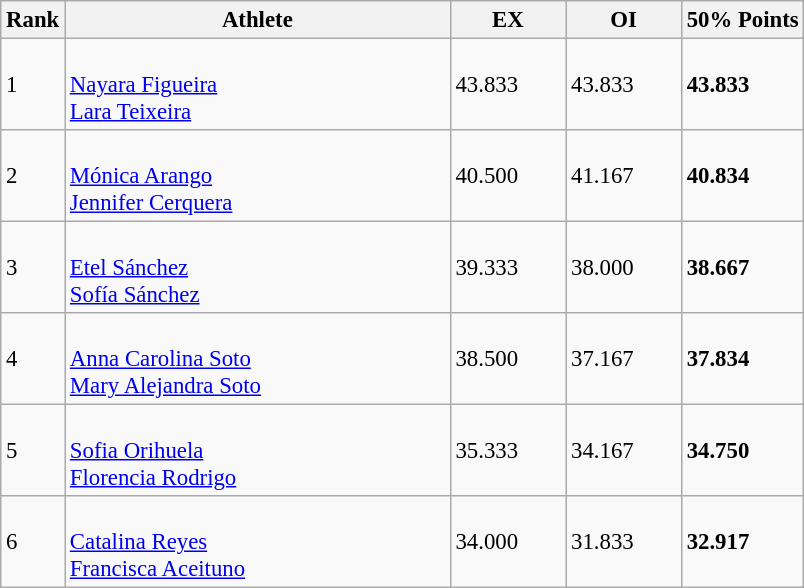<table class="wikitable" style="font-size:95%" style="width:35em;" style="text-align:center">
<tr>
<th>Rank</th>
<th width=250>Athlete</th>
<th width=70>EX</th>
<th width=70>OI</th>
<th>50% Points</th>
</tr>
<tr>
<td>1</td>
<td align=left><br><a href='#'>Nayara Figueira</a><br><a href='#'>Lara Teixeira</a></td>
<td>43.833</td>
<td>43.833</td>
<td><strong>43.833</strong></td>
</tr>
<tr>
<td>2</td>
<td align=left><br><a href='#'>Mónica Arango</a><br><a href='#'>Jennifer Cerquera</a></td>
<td>40.500</td>
<td>41.167</td>
<td><strong>40.834</strong></td>
</tr>
<tr>
<td>3</td>
<td align=left><br><a href='#'>Etel Sánchez</a><br><a href='#'>Sofía Sánchez</a></td>
<td>39.333</td>
<td>38.000</td>
<td><strong>38.667</strong></td>
</tr>
<tr>
<td>4</td>
<td align=left><br><a href='#'>Anna Carolina Soto</a><br><a href='#'>Mary Alejandra Soto</a></td>
<td>38.500</td>
<td>37.167</td>
<td><strong>37.834</strong></td>
</tr>
<tr>
<td>5</td>
<td align=left><br><a href='#'>Sofia Orihuela</a><br><a href='#'>Florencia Rodrigo</a></td>
<td>35.333</td>
<td>34.167</td>
<td><strong>34.750</strong></td>
</tr>
<tr>
<td>6</td>
<td align=left><br><a href='#'>Catalina Reyes</a><br><a href='#'>Francisca Aceituno</a></td>
<td>34.000</td>
<td>31.833</td>
<td><strong>32.917</strong></td>
</tr>
</table>
